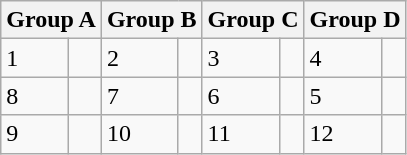<table class="wikitable" style="text-align:left;">
<tr>
<th colspan=2>Group A</th>
<th colspan=2>Group B</th>
<th colspan=2>Group C</th>
<th colspan=2>Group D</th>
</tr>
<tr>
<td>1</td>
<td></td>
<td>2</td>
<td></td>
<td>3</td>
<td></td>
<td>4</td>
<td></td>
</tr>
<tr>
<td>8</td>
<td></td>
<td>7</td>
<td></td>
<td>6</td>
<td></td>
<td>5</td>
<td></td>
</tr>
<tr>
<td>9</td>
<td></td>
<td>10</td>
<td></td>
<td>11</td>
<td></td>
<td>12</td>
<td></td>
</tr>
</table>
